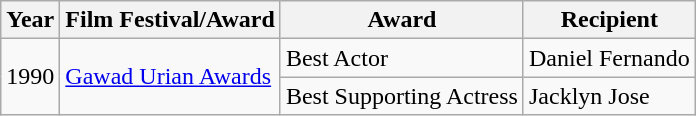<table class=wikitable>
<tr>
<th>Year</th>
<th>Film Festival/Award</th>
<th>Award</th>
<th>Recipient</th>
</tr>
<tr>
<td rowspan="2">1990</td>
<td rowspan="2"><a href='#'>Gawad Urian Awards</a></td>
<td>Best Actor</td>
<td>Daniel Fernando</td>
</tr>
<tr>
<td>Best Supporting Actress</td>
<td>Jacklyn Jose</td>
</tr>
</table>
